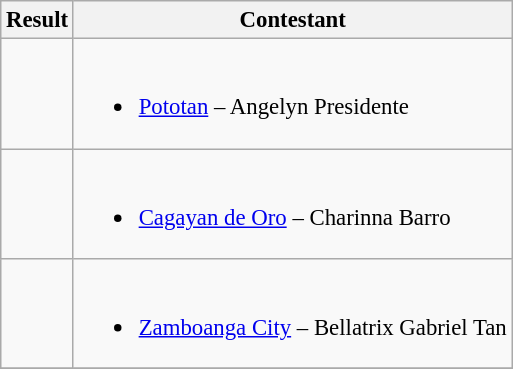<table class="wikitable sortable" style="font-size: 95%;">
<tr>
<th>Result</th>
<th>Contestant</th>
</tr>
<tr>
<td></td>
<td><br><ul><li><a href='#'>Pototan</a> – Angelyn Presidente</li></ul></td>
</tr>
<tr>
<td></td>
<td><br><ul><li><a href='#'>Cagayan de Oro</a> – Charinna Barro</li></ul></td>
</tr>
<tr>
<td></td>
<td><br><ul><li><a href='#'>Zamboanga City</a> – Bellatrix Gabriel Tan</li></ul></td>
</tr>
<tr>
</tr>
</table>
